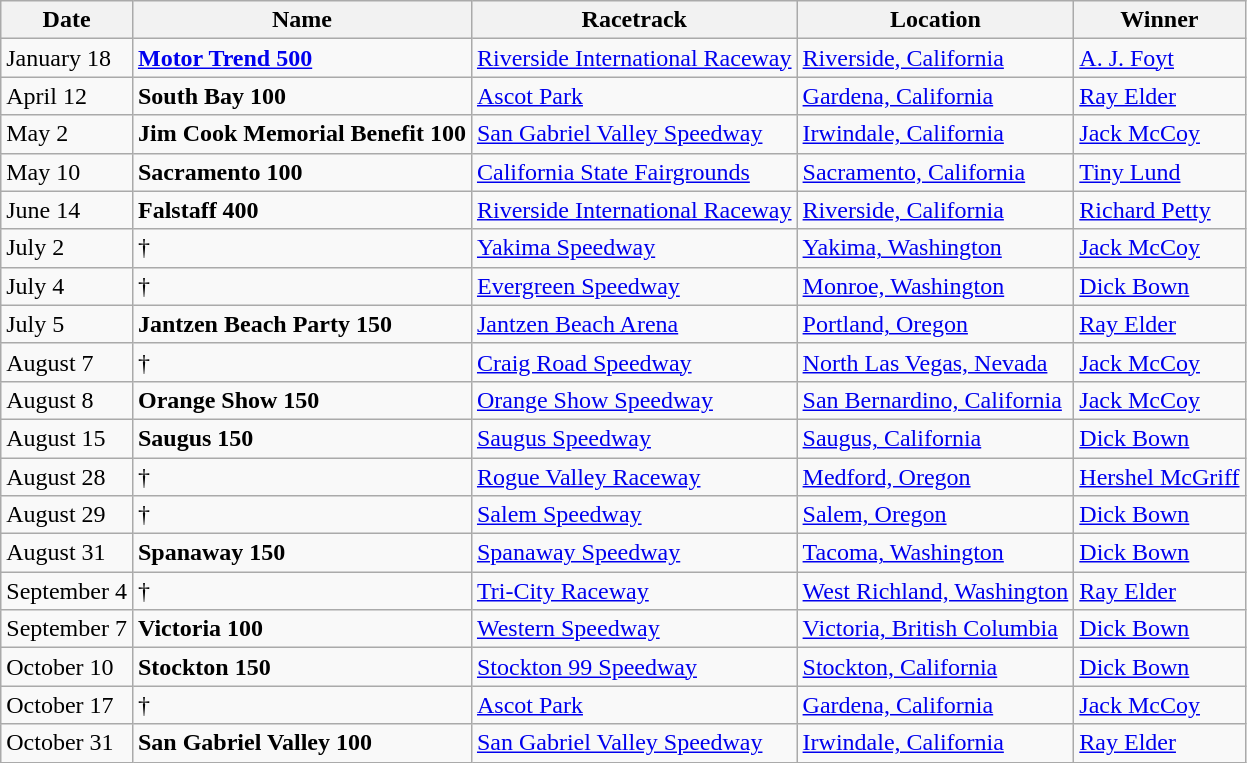<table class="wikitable">
<tr>
<th>Date</th>
<th>Name</th>
<th>Racetrack</th>
<th>Location</th>
<th>Winner</th>
</tr>
<tr>
<td>January 18</td>
<td><a href='#'><strong>Motor Trend 500</strong></a></td>
<td><a href='#'>Riverside International Raceway</a></td>
<td><a href='#'>Riverside, California</a></td>
<td><a href='#'>A. J. Foyt</a></td>
</tr>
<tr>
<td>April 12</td>
<td><strong>South Bay 100</strong></td>
<td><a href='#'>Ascot Park</a></td>
<td><a href='#'>Gardena, California</a></td>
<td><a href='#'>Ray Elder</a></td>
</tr>
<tr>
<td>May 2</td>
<td><strong>Jim Cook Memorial Benefit 100</strong></td>
<td><a href='#'>San Gabriel Valley Speedway</a></td>
<td><a href='#'>Irwindale, California</a></td>
<td><a href='#'>Jack McCoy</a></td>
</tr>
<tr>
<td>May 10</td>
<td><strong>Sacramento 100</strong></td>
<td><a href='#'>California State Fairgrounds</a></td>
<td><a href='#'>Sacramento, California</a></td>
<td><a href='#'>Tiny Lund</a></td>
</tr>
<tr>
<td>June 14</td>
<td><strong>Falstaff 400</strong></td>
<td><a href='#'>Riverside International Raceway</a></td>
<td><a href='#'>Riverside, California</a></td>
<td><a href='#'>Richard Petty</a></td>
</tr>
<tr>
<td>July 2</td>
<td>†</td>
<td><a href='#'>Yakima Speedway</a></td>
<td><a href='#'>Yakima, Washington</a></td>
<td><a href='#'>Jack McCoy</a></td>
</tr>
<tr>
<td>July 4</td>
<td>†</td>
<td><a href='#'>Evergreen Speedway</a></td>
<td><a href='#'>Monroe, Washington</a></td>
<td><a href='#'>Dick Bown</a></td>
</tr>
<tr>
<td>July 5</td>
<td><strong>Jantzen Beach Party 150</strong></td>
<td><a href='#'>Jantzen Beach Arena</a></td>
<td><a href='#'>Portland, Oregon</a></td>
<td><a href='#'>Ray Elder</a></td>
</tr>
<tr>
<td>August 7</td>
<td>†</td>
<td><a href='#'>Craig Road Speedway</a></td>
<td><a href='#'>North Las Vegas, Nevada</a></td>
<td><a href='#'>Jack McCoy</a></td>
</tr>
<tr>
<td>August 8</td>
<td><strong>Orange Show 150</strong></td>
<td><a href='#'>Orange Show Speedway</a></td>
<td><a href='#'>San Bernardino, California</a></td>
<td><a href='#'>Jack McCoy</a></td>
</tr>
<tr>
<td>August 15</td>
<td><strong>Saugus 150</strong></td>
<td><a href='#'>Saugus Speedway</a></td>
<td><a href='#'>Saugus, California</a></td>
<td><a href='#'>Dick Bown</a></td>
</tr>
<tr>
<td>August 28</td>
<td>†</td>
<td><a href='#'>Rogue Valley Raceway</a></td>
<td><a href='#'>Medford, Oregon</a></td>
<td><a href='#'>Hershel McGriff</a></td>
</tr>
<tr>
<td>August 29</td>
<td>†</td>
<td><a href='#'>Salem Speedway</a></td>
<td><a href='#'>Salem, Oregon</a></td>
<td><a href='#'>Dick Bown</a></td>
</tr>
<tr>
<td>August 31</td>
<td><strong>Spanaway 150</strong></td>
<td><a href='#'>Spanaway Speedway</a></td>
<td><a href='#'>Tacoma, Washington</a></td>
<td><a href='#'>Dick Bown</a></td>
</tr>
<tr>
<td>September 4</td>
<td>†</td>
<td><a href='#'>Tri-City Raceway</a></td>
<td><a href='#'>West Richland, Washington</a></td>
<td><a href='#'>Ray Elder</a></td>
</tr>
<tr>
<td>September 7</td>
<td><strong>Victoria 100</strong></td>
<td><a href='#'>Western Speedway</a></td>
<td><a href='#'>Victoria, British Columbia</a></td>
<td><a href='#'>Dick Bown</a></td>
</tr>
<tr>
<td>October 10</td>
<td><strong>Stockton 150</strong></td>
<td><a href='#'>Stockton 99 Speedway</a></td>
<td><a href='#'>Stockton, California</a></td>
<td><a href='#'>Dick Bown</a></td>
</tr>
<tr>
<td>October 17</td>
<td>†</td>
<td><a href='#'>Ascot Park</a></td>
<td><a href='#'>Gardena, California</a></td>
<td><a href='#'>Jack McCoy</a></td>
</tr>
<tr>
<td>October 31</td>
<td><strong>San Gabriel Valley 100</strong></td>
<td><a href='#'>San Gabriel Valley Speedway</a></td>
<td><a href='#'>Irwindale, California</a></td>
<td><a href='#'>Ray Elder</a></td>
</tr>
</table>
